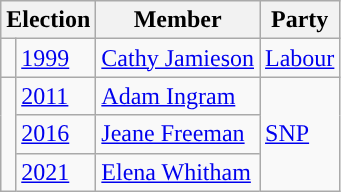<table class="wikitable">
<tr>
<th colspan="2">Election</th>
<th>Member</th>
<th>Party</th>
</tr>
<tr>
<td style="background-color: "></td>
<td><a href='#'>1999</a></td>
<td><a href='#'>Cathy Jamieson</a></td>
<td><a href='#'>Labour</a></td>
</tr>
<tr>
<td rowspan=3 style="background-color: "></td>
<td><a href='#'>2011</a></td>
<td><a href='#'>Adam Ingram</a></td>
<td rowspan=3><a href='#'>SNP</a></td>
</tr>
<tr>
<td><a href='#'>2016</a></td>
<td><a href='#'>Jeane Freeman</a></td>
</tr>
<tr>
<td><a href='#'>2021</a></td>
<td><a href='#'>Elena Whitham</a></td>
</tr>
</table>
